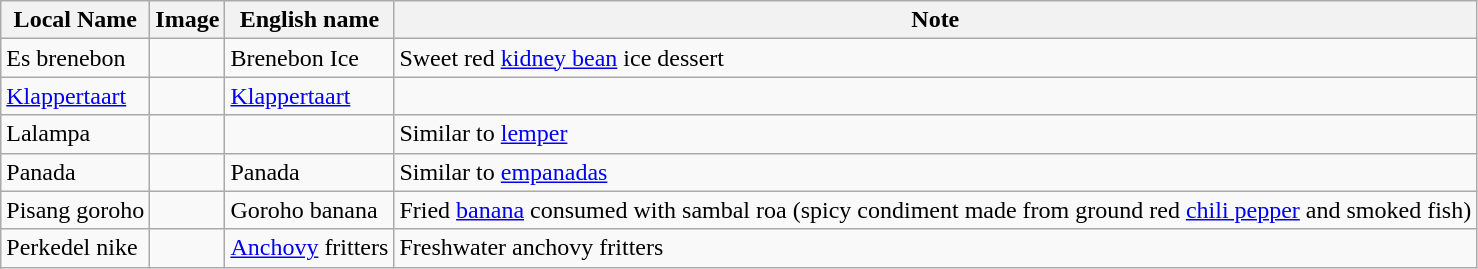<table class="wikitable">
<tr>
<th>Local Name</th>
<th>Image</th>
<th>English name</th>
<th>Note</th>
</tr>
<tr>
<td>Es brenebon</td>
<td></td>
<td>Brenebon Ice</td>
<td>Sweet red <a href='#'>kidney bean</a> ice dessert</td>
</tr>
<tr>
<td><a href='#'>Klappertaart</a></td>
<td></td>
<td><a href='#'>Klappertaart</a></td>
<td></td>
</tr>
<tr>
<td>Lalampa</td>
<td></td>
<td></td>
<td>Similar to <a href='#'>lemper</a></td>
</tr>
<tr>
<td>Panada</td>
<td></td>
<td>Panada</td>
<td>Similar to <a href='#'>empanadas</a></td>
</tr>
<tr>
<td>Pisang goroho</td>
<td></td>
<td>Goroho banana</td>
<td>Fried <a href='#'>banana</a> consumed with sambal roa (spicy condiment made from ground red <a href='#'>chili pepper</a> and smoked fish)</td>
</tr>
<tr>
<td>Perkedel nike</td>
<td></td>
<td><a href='#'>Anchovy</a> fritters</td>
<td>Freshwater anchovy fritters</td>
</tr>
</table>
